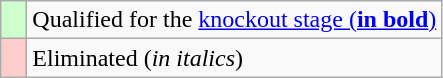<table class="wikitable">
<tr>
<td style="width: 10px; background: #CCFFCC;"></td>
<td>Qualified for the <a href='#'>knockout stage (<strong>in bold</strong>)</a></td>
</tr>
<tr>
<td style="width: 10px; background: #FFCCCC;"></td>
<td>Eliminated (<em>in italics</em>)</td>
</tr>
</table>
